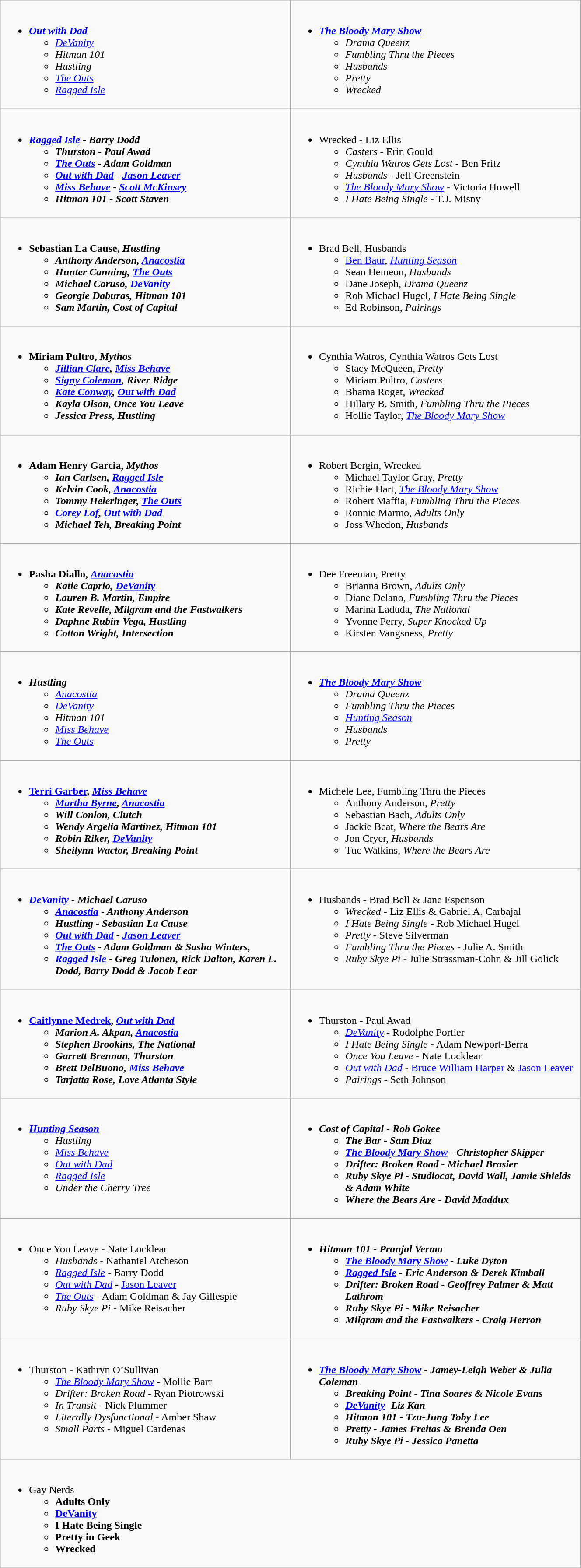<table class=wikitable  style="width:70%">
<tr>
<td valign="top" width="50%"><br><ul><li><strong><em><a href='#'>Out with Dad</a></em></strong><ul><li><em><a href='#'>DeVanity</a></em></li><li><em>Hitman 101</em></li><li><em>Hustling</em></li><li><em><a href='#'>The Outs</a></em></li><li><em><a href='#'>Ragged Isle</a></em></li></ul></li></ul></td>
<td valign="top" width="50%"><br><ul><li><strong><em><a href='#'>The Bloody Mary Show</a></em></strong><ul><li><em>Drama Queenz</em></li><li><em>Fumbling Thru the Pieces</em></li><li><em>Husbands</em></li><li><em>Pretty</em></li><li><em>Wrecked</em></li></ul></li></ul></td>
</tr>
<tr>
<td valign="top" width="50%"><br><ul><li><strong><em><a href='#'>Ragged Isle</a><em> - Barry Dodd<strong><ul><li></em>Thurston<em> - Paul Awad</li><li></em><a href='#'>The Outs</a><em> - Adam Goldman</li><li></em><a href='#'>Out with Dad</a><em> - <a href='#'>Jason Leaver</a></li><li></em><a href='#'>Miss Behave</a><em> - <a href='#'>Scott McKinsey</a></li><li></em>Hitman 101<em> - Scott Staven</li></ul></li></ul></td>
<td valign="top" width="50%"><br><ul><li></em></strong>Wrecked</em> - Liz Ellis</strong><ul><li><em>Casters</em> - Erin Gould</li><li><em>Cynthia Watros Gets Lost</em> - Ben Fritz</li><li><em>Husbands</em> - Jeff Greenstein</li><li><em><a href='#'>The Bloody Mary Show</a></em> - Victoria Howell</li><li><em>I Hate Being Single</em> - T.J. Misny</li></ul></li></ul></td>
</tr>
<tr>
<td valign="top" width="50%"><br><ul><li><strong>Sebastian La Cause, <em>Hustling<strong><em><ul><li>Anthony Anderson, </em><a href='#'>Anacostia</a><em></li><li>Hunter Canning, </em><a href='#'>The Outs</a><em></li><li>Michael Caruso, </em><a href='#'>DeVanity</a><em></li><li>Georgie Daburas, </em>Hitman 101<em></li><li>Sam Martin, </em>Cost of Capital<em></li></ul></li></ul></td>
<td valign="top" width="50%"><br><ul><li></strong>Brad Bell, </em>Husbands</em></strong><ul><li><a href='#'>Ben Baur</a>, <em><a href='#'>Hunting Season</a></em></li><li>Sean Hemeon, <em>Husbands</em></li><li>Dane Joseph, <em>Drama Queenz</em></li><li>Rob Michael Hugel, <em>I Hate Being Single</em></li><li>Ed Robinson, <em>Pairings</em></li></ul></li></ul></td>
</tr>
<tr>
<td valign="top" width="50%"><br><ul><li><strong>Miriam Pultro, <em>Mythos<strong><em><ul><li><a href='#'>Jillian Clare</a>, </em><a href='#'>Miss Behave</a><em></li><li><a href='#'>Signy Coleman</a>, </em>River Ridge<em></li><li><a href='#'>Kate Conway</a>, </em><a href='#'>Out with Dad</a><em></li><li>Kayla Olson, </em>Once You Leave<em></li><li>Jessica Press, </em>Hustling<em></li></ul></li></ul></td>
<td valign="top" width="50%"><br><ul><li></strong>Cynthia Watros, </em>Cynthia Watros Gets Lost</em></strong><ul><li>Stacy McQueen, <em>Pretty</em></li><li>Miriam Pultro, <em>Casters</em></li><li>Bhama Roget, <em>Wrecked</em></li><li>Hillary B. Smith, <em>Fumbling Thru the Pieces</em></li><li>Hollie Taylor, <em><a href='#'>The Bloody Mary Show</a></em></li></ul></li></ul></td>
</tr>
<tr>
<td valign="top" width="50%"><br><ul><li><strong>Adam Henry Garcia, <em>Mythos<strong><em><ul><li>Ian Carlsen, </em><a href='#'>Ragged Isle</a><em></li><li>Kelvin Cook, </em><a href='#'>Anacostia</a><em></li><li>Tommy Heleringer, </em><a href='#'>The Outs</a><em></li><li><a href='#'>Corey Lof</a>, </em><a href='#'>Out with Dad</a><em></li><li>Michael Teh, </em>Breaking Point<em></li></ul></li></ul></td>
<td valign="top" width="50%"><br><ul><li></strong>Robert Bergin, </em>Wrecked</em></strong><ul><li>Michael Taylor Gray, <em>Pretty</em></li><li>Richie Hart, <em><a href='#'>The Bloody Mary Show</a></em></li><li>Robert Maffia, <em>Fumbling Thru the Pieces</em></li><li>Ronnie Marmo, <em>Adults Only</em></li><li>Joss Whedon, <em>Husbands</em></li></ul></li></ul></td>
</tr>
<tr>
<td valign="top" width="50%"><br><ul><li><strong>Pasha Diallo, <em><a href='#'>Anacostia</a><strong><em><ul><li>Katie Caprio, </em><a href='#'>DeVanity</a><em></li><li>Lauren B. Martin, </em>Empire<em></li><li>Kate Revelle, </em>Milgram and the Fastwalkers<em></li><li>Daphne Rubin-Vega, </em>Hustling<em></li><li>Cotton Wright, </em>Intersection<em></li></ul></li></ul></td>
<td valign="top" width="50%"><br><ul><li></strong>Dee Freeman, </em>Pretty</em></strong><ul><li>Brianna Brown, <em>Adults Only</em></li><li>Diane Delano, <em>Fumbling Thru the Pieces</em></li><li>Marina Laduda, <em>The National</em></li><li>Yvonne Perry, <em>Super Knocked Up</em></li><li>Kirsten Vangsness, <em>Pretty</em></li></ul></li></ul></td>
</tr>
<tr>
<td valign="top" width="50%"><br><ul><li><strong><em>Hustling</em></strong><ul><li><em><a href='#'>Anacostia</a></em></li><li><em><a href='#'>DeVanity</a></em></li><li><em>Hitman 101</em></li><li><em><a href='#'>Miss Behave</a></em></li><li><em><a href='#'>The Outs</a></em></li></ul></li></ul></td>
<td valign="top" width="50%"><br><ul><li><strong><em><a href='#'>The Bloody Mary Show</a></em></strong><ul><li><em>Drama Queenz</em></li><li><em>Fumbling Thru the Pieces</em></li><li><em><a href='#'>Hunting Season</a></em></li><li><em>Husbands</em></li><li><em>Pretty</em></li></ul></li></ul></td>
</tr>
<tr>
<td valign="top" width="50%"><br><ul><li><strong><a href='#'>Terri Garber</a>, <em><a href='#'>Miss Behave</a><strong><em><ul><li><a href='#'>Martha Byrne</a>, </em><a href='#'>Anacostia</a><em></li><li>Will Conlon, </em>Clutch<em></li><li>Wendy Argelia Martínez, </em>Hitman 101<em></li><li>Robin Riker, </em><a href='#'>DeVanity</a><em></li><li>Sheilynn Wactor, </em>Breaking Point<em></li></ul></li></ul></td>
<td valign="top" width="50%"><br><ul><li></strong>Michele Lee, </em>Fumbling Thru the Pieces</em></strong><ul><li>Anthony Anderson, <em>Pretty</em></li><li>Sebastian Bach, <em>Adults Only</em></li><li>Jackie Beat, <em>Where the Bears Are</em></li><li>Jon Cryer, <em>Husbands</em></li><li>Tuc Watkins, <em>Where the Bears Are</em></li></ul></li></ul></td>
</tr>
<tr>
<td valign="top" width="50%"><br><ul><li><strong><em><a href='#'>DeVanity</a><em> - Michael Caruso<strong><ul><li></em><a href='#'>Anacostia</a><em> - Anthony Anderson</li><li></em>Hustling<em> - Sebastian La Cause</li><li></em><a href='#'>Out with Dad</a><em> - <a href='#'>Jason Leaver</a></li><li></em><a href='#'>The Outs</a><em> - Adam Goldman & Sasha Winters,</li><li></em><a href='#'>Ragged Isle</a><em> - Greg Tulonen, Rick Dalton, Karen L. Dodd, Barry Dodd & Jacob Lear</li></ul></li></ul></td>
<td valign="top" width="50%"><br><ul><li></em></strong>Husbands</em> - Brad Bell & Jane Espenson</strong><ul><li><em>Wrecked</em> - Liz Ellis & Gabriel A. Carbajal</li><li><em>I Hate Being Single</em> - Rob Michael Hugel</li><li><em>Pretty</em> - Steve Silverman</li><li><em>Fumbling Thru the Pieces</em> - Julie A. Smith</li><li><em>Ruby Skye Pi</em> - Julie Strassman-Cohn & Jill Golick</li></ul></li></ul></td>
</tr>
<tr>
<td valign="top" width="50%"><br><ul><li><strong><a href='#'>Caitlynne Medrek</a>, <em><a href='#'>Out with Dad</a><strong><em><ul><li>Marion A. Akpan, </em><a href='#'>Anacostia</a><em></li><li>Stephen Brookins, </em>The National<em></li><li>Garrett Brennan, </em>Thurston<em></li><li>Brett DelBuono, </em><a href='#'>Miss Behave</a><em></li><li>Tarjatta Rose, </em>Love Atlanta Style<em></li></ul></li></ul></td>
<td valign="top" width="50%"><br><ul><li></em></strong>Thurston</em> - Paul Awad</strong><ul><li><em><a href='#'>DeVanity</a></em> - Rodolphe Portier</li><li><em>I Hate Being Single</em> - Adam Newport-Berra</li><li><em>Once You Leave</em> - Nate Locklear</li><li><em><a href='#'>Out with Dad</a></em> - <a href='#'>Bruce William Harper</a> & <a href='#'>Jason Leaver</a></li><li><em>Pairings</em> - Seth Johnson</li></ul></li></ul></td>
</tr>
<tr>
<td valign="top" width="50%"><br><ul><li><strong><em><a href='#'>Hunting Season</a></em></strong><ul><li><em>Hustling</em></li><li><em><a href='#'>Miss Behave</a></em></li><li><em><a href='#'>Out with Dad</a></em></li><li><em><a href='#'>Ragged Isle</a></em></li><li><em>Under the Cherry Tree</em></li></ul></li></ul></td>
<td valign="top" width="50%"><br><ul><li><strong><em>Cost of Capital<em> - Rob Gokee<strong><ul><li></em>The Bar<em> - Sam Diaz</li><li></em><a href='#'>The Bloody Mary Show</a><em> - Christopher Skipper</li><li></em>Drifter: Broken Road<em> - Michael Brasier</li><li></em>Ruby Skye Pi<em> - Studiocat, David Wall, Jamie Shields & Adam White</li><li></em>Where the Bears Are<em> - David Maddux</li></ul></li></ul></td>
</tr>
<tr>
<td valign="top" width="50%"><br><ul><li></em></strong>Once You Leave</em> - Nate Locklear</strong><ul><li><em>Husbands</em> - Nathaniel Atcheson</li><li><em><a href='#'>Ragged Isle</a></em> - Barry Dodd</li><li><em><a href='#'>Out with Dad</a></em> - <a href='#'>Jason Leaver</a></li><li><em><a href='#'>The Outs</a></em> - Adam Goldman & Jay Gillespie</li><li><em>Ruby Skye Pi</em> - Mike Reisacher</li></ul></li></ul></td>
<td valign="top" width="50%"><br><ul><li><strong><em>Hitman 101<em> - Pranjal Verma<strong><ul><li></em><a href='#'>The Bloody Mary Show</a><em> - Luke Dyton</li><li></em><a href='#'>Ragged Isle</a><em> - Eric Anderson & Derek Kimball</li><li></em>Drifter: Broken Road<em> - Geoffrey Palmer & Matt Lathrom</li><li></em>Ruby Skye Pi<em> - Mike Reisacher</li><li></em>Milgram and the Fastwalkers<em> - Craig Herron</li></ul></li></ul></td>
</tr>
<tr>
<td valign="top" width="50%"><br><ul><li></em></strong>Thurston</em> - Kathryn O’Sullivan</strong><ul><li><em><a href='#'>The Bloody Mary Show</a></em> - Mollie Barr</li><li><em>Drifter: Broken Road</em> - Ryan Piotrowski</li><li><em>In Transit</em> - Nick Plummer</li><li><em>Literally Dysfunctional</em> - Amber Shaw</li><li><em>Small Parts</em> - Miguel Cardenas</li></ul></li></ul></td>
<td valign="top" width="50%"><br><ul><li><strong><em><a href='#'>The Bloody Mary Show</a><em> - Jamey-Leigh Weber & Julia Coleman<strong><ul><li></em>Breaking Point<em> - Tina Soares & Nicole Evans</li><li></em><a href='#'>DeVanity</a><em>- Liz Kan</li><li></em>Hitman 101<em> - Tzu-Jung Toby Lee</li><li></em>Pretty<em> - James Freitas & Brenda Oen</li><li></em>Ruby Skye Pi<em> - Jessica Panetta</li></ul></li></ul></td>
</tr>
<tr>
<td valign="top" width="100%" colspan=2><br><ul><li></em></strong>Gay Nerds<strong><em><ul><li></em>Adults Only<em></li><li></em><a href='#'>DeVanity</a><em></li><li></em>I Hate Being Single<em></li><li></em>Pretty in Geek<em></li><li></em>Wrecked<em></li></ul></li></ul></td>
</tr>
</table>
